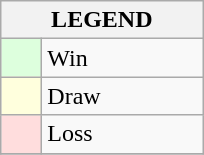<table class="wikitable" border="1">
<tr>
<th colspan="2">LEGEND</th>
</tr>
<tr>
<td style="background:#ddffdd;" width=20> </td>
<td width=100>Win</td>
</tr>
<tr>
<td style="background:#ffffdd"  width=20> </td>
<td width=100>Draw</td>
</tr>
<tr>
<td style="background:#ffdddd;" width=20> </td>
<td width=100>Loss</td>
</tr>
<tr>
</tr>
</table>
